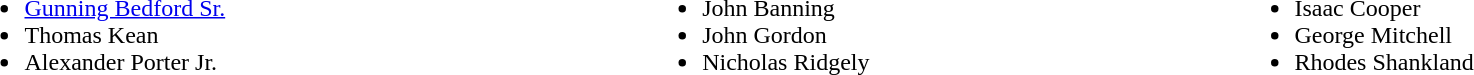<table width=100%>
<tr valign=top>
<td><br><ul><li><a href='#'>Gunning Bedford Sr.</a></li><li>Thomas Kean</li><li>Alexander Porter Jr.</li></ul></td>
<td><br><ul><li>John Banning</li><li>John Gordon</li><li>Nicholas Ridgely</li></ul></td>
<td><br><ul><li>Isaac Cooper</li><li>George Mitchell</li><li>Rhodes Shankland</li></ul></td>
</tr>
</table>
